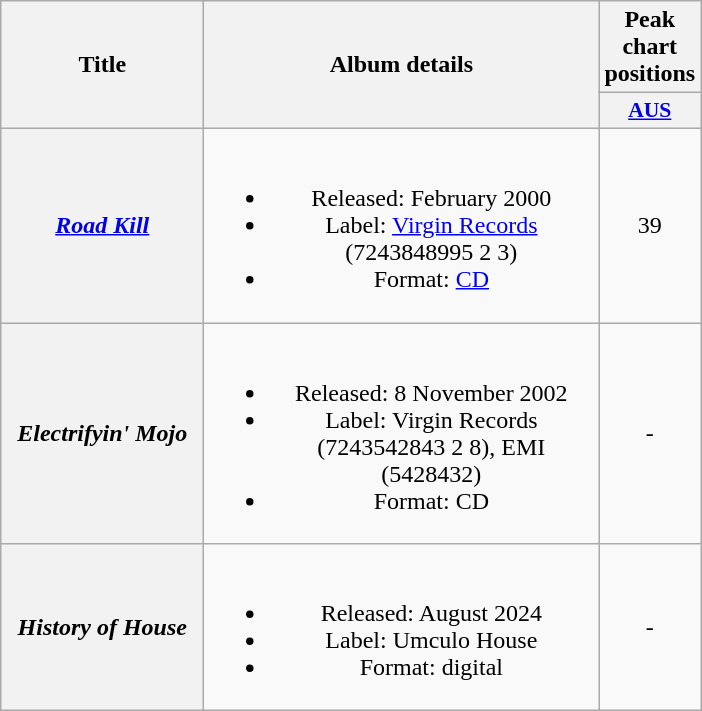<table class="wikitable plainrowheaders" style="text-align:center;" border="1">
<tr>
<th scope="col" rowspan="2" style="width:8em;">Title</th>
<th scope="col" rowspan="2" style="width:16em;">Album details</th>
<th scope="col" colspan="1">Peak chart positions</th>
</tr>
<tr>
<th scope="col" style="width:2.2em;font-size:90%;"><a href='#'>AUS</a><br></th>
</tr>
<tr>
<th scope="row"><em><a href='#'>Road Kill</a></em></th>
<td><br><ul><li>Released: February 2000</li><li>Label: <a href='#'>Virgin Records</a> (7243848995 2 3)</li><li>Format: <a href='#'>CD</a></li></ul></td>
<td>39</td>
</tr>
<tr>
<th scope="row"><em>Electrifyin' Mojo</em> </th>
<td><br><ul><li>Released: 8 November 2002</li><li>Label: Virgin Records (7243542843 2 8), EMI (5428432)</li><li>Format: CD</li></ul></td>
<td>-</td>
</tr>
<tr>
<th scope="row"><em>History of House</em> </th>
<td><br><ul><li>Released: August 2024</li><li>Label: Umculo House</li><li>Format: digital</li></ul></td>
<td>-</td>
</tr>
</table>
